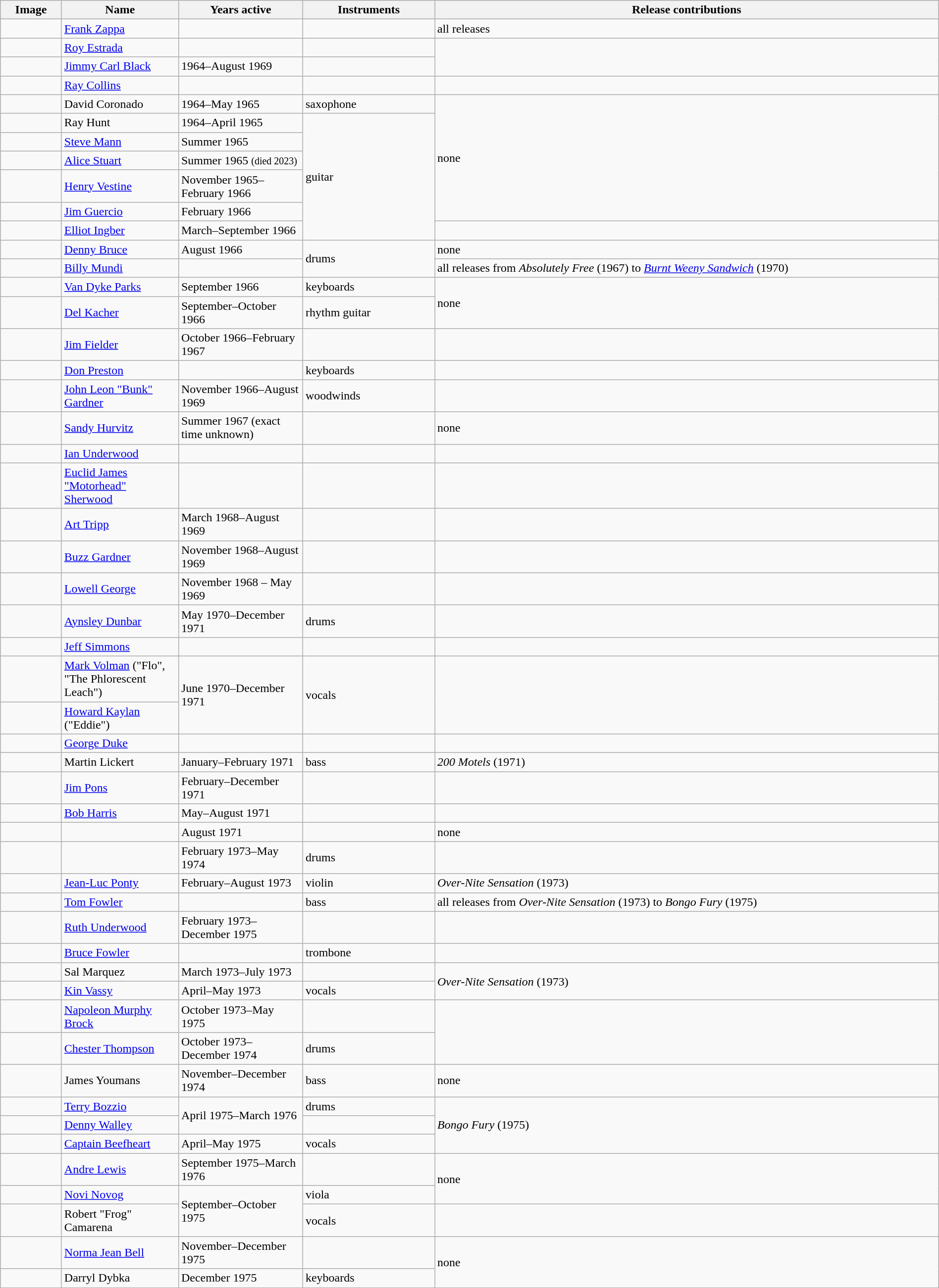<table class="wikitable" width="100%" border="1">
<tr>
<th width="75">Image</th>
<th width="150">Name</th>
<th width="160">Years active</th>
<th width="170">Instruments</th>
<th>Release contributions</th>
</tr>
<tr>
<td></td>
<td><a href='#'>Frank Zappa</a></td>
<td></td>
<td></td>
<td>all releases</td>
</tr>
<tr>
<td></td>
<td><a href='#'>Roy Estrada</a></td>
<td></td>
<td></td>
<td rowspan="2"></td>
</tr>
<tr>
<td></td>
<td><a href='#'>Jimmy Carl Black</a></td>
<td>1964–August 1969 </td>
<td></td>
</tr>
<tr>
<td></td>
<td><a href='#'>Ray Collins</a></td>
<td></td>
<td></td>
<td></td>
</tr>
<tr>
<td></td>
<td>David Coronado</td>
<td>1964–May 1965</td>
<td>saxophone</td>
<td rowspan="6">none</td>
</tr>
<tr>
<td></td>
<td>Ray Hunt</td>
<td>1964–April 1965</td>
<td rowspan="6">guitar</td>
</tr>
<tr>
<td></td>
<td><a href='#'>Steve Mann</a></td>
<td>Summer 1965 </td>
</tr>
<tr>
<td></td>
<td><a href='#'>Alice Stuart</a></td>
<td>Summer 1965 <small>(died 2023)</small></td>
</tr>
<tr>
<td></td>
<td><a href='#'>Henry Vestine</a></td>
<td>November 1965–February 1966 </td>
</tr>
<tr>
<td></td>
<td><a href='#'>Jim Guercio</a></td>
<td>February 1966</td>
</tr>
<tr>
<td></td>
<td><a href='#'>Elliot Ingber</a></td>
<td>March–September 1966</td>
<td></td>
</tr>
<tr>
<td></td>
<td><a href='#'>Denny Bruce</a></td>
<td>August 1966</td>
<td rowspan="2">drums</td>
<td>none</td>
</tr>
<tr>
<td></td>
<td><a href='#'>Billy Mundi</a></td>
<td></td>
<td>all releases from <em>Absolutely Free</em> (1967) to <em><a href='#'>Burnt Weeny Sandwich</a></em> (1970)</td>
</tr>
<tr>
<td></td>
<td><a href='#'>Van Dyke Parks</a></td>
<td>September 1966</td>
<td>keyboards</td>
<td rowspan="2">none</td>
</tr>
<tr>
<td></td>
<td><a href='#'>Del Kacher</a></td>
<td>September–October 1966</td>
<td>rhythm guitar</td>
</tr>
<tr>
<td></td>
<td><a href='#'>Jim Fielder</a></td>
<td>October 1966–February 1967</td>
<td></td>
<td></td>
</tr>
<tr>
<td></td>
<td><a href='#'>Don Preston</a></td>
<td></td>
<td>keyboards</td>
<td></td>
</tr>
<tr>
<td></td>
<td><a href='#'>John Leon "Bunk" Gardner</a></td>
<td>November 1966–August 1969</td>
<td>woodwinds</td>
<td></td>
</tr>
<tr>
<td></td>
<td><a href='#'>Sandy Hurvitz</a></td>
<td>Summer 1967 (exact time unknown) </td>
<td></td>
<td>none</td>
</tr>
<tr>
<td></td>
<td><a href='#'>Ian Underwood</a></td>
<td></td>
<td></td>
<td></td>
</tr>
<tr>
<td></td>
<td><a href='#'>Euclid James "Motorhead" Sherwood</a></td>
<td></td>
<td></td>
<td></td>
</tr>
<tr>
<td></td>
<td><a href='#'>Art Tripp</a></td>
<td>March 1968–August 1969</td>
<td></td>
<td></td>
</tr>
<tr>
<td></td>
<td><a href='#'>Buzz Gardner</a></td>
<td>November 1968–August 1969 </td>
<td></td>
<td></td>
</tr>
<tr>
<td></td>
<td><a href='#'>Lowell George</a></td>
<td>November 1968 – May 1969 </td>
<td></td>
<td></td>
</tr>
<tr>
<td></td>
<td><a href='#'>Aynsley Dunbar</a></td>
<td>May 1970–December 1971</td>
<td>drums</td>
<td></td>
</tr>
<tr>
<td></td>
<td><a href='#'>Jeff Simmons</a></td>
<td></td>
<td></td>
<td></td>
</tr>
<tr>
<td></td>
<td><a href='#'>Mark Volman</a> ("Flo", "The Phlorescent Leach")</td>
<td rowspan="2">June 1970–December 1971</td>
<td rowspan="2">vocals</td>
<td rowspan="2"></td>
</tr>
<tr>
<td></td>
<td><a href='#'>Howard Kaylan</a> ("Eddie")</td>
</tr>
<tr>
<td></td>
<td><a href='#'>George Duke</a></td>
<td></td>
<td></td>
<td></td>
</tr>
<tr>
<td></td>
<td>Martin Lickert</td>
<td>January–February 1971</td>
<td>bass</td>
<td><em>200 Motels</em> (1971)</td>
</tr>
<tr>
<td></td>
<td><a href='#'>Jim Pons</a></td>
<td>February–December 1971</td>
<td></td>
<td></td>
</tr>
<tr>
<td></td>
<td><a href='#'>Bob Harris</a></td>
<td>May–August 1971 </td>
<td></td>
<td></td>
</tr>
<tr>
<td></td>
<td></td>
<td>August 1971</td>
<td></td>
<td>none</td>
</tr>
<tr>
<td></td>
<td></td>
<td>February 1973–May 1974 </td>
<td>drums</td>
<td></td>
</tr>
<tr>
<td></td>
<td><a href='#'>Jean-Luc Ponty</a></td>
<td>February–August 1973</td>
<td>violin</td>
<td><em>Over-Nite Sensation</em> (1973)</td>
</tr>
<tr>
<td></td>
<td><a href='#'>Tom Fowler</a></td>
<td> </td>
<td>bass</td>
<td>all releases from <em>Over-Nite Sensation</em> (1973) to <em>Bongo Fury</em> (1975)</td>
</tr>
<tr>
<td></td>
<td><a href='#'>Ruth Underwood</a></td>
<td>February 1973–December 1975</td>
<td></td>
<td></td>
</tr>
<tr>
<td></td>
<td><a href='#'>Bruce Fowler</a></td>
<td></td>
<td>trombone</td>
<td></td>
</tr>
<tr>
<td></td>
<td>Sal Marquez</td>
<td>March 1973–July 1973</td>
<td></td>
<td rowspan="2"><em>Over-Nite Sensation</em> (1973)</td>
</tr>
<tr>
<td></td>
<td><a href='#'>Kin Vassy</a></td>
<td>April–May 1973</td>
<td>vocals</td>
</tr>
<tr>
<td></td>
<td><a href='#'>Napoleon Murphy Brock</a></td>
<td>October 1973–May 1975</td>
<td></td>
<td rowspan="2"></td>
</tr>
<tr>
<td></td>
<td><a href='#'>Chester Thompson</a></td>
<td>October 1973–December 1974</td>
<td>drums</td>
</tr>
<tr>
<td></td>
<td>James Youmans</td>
<td>November–December 1974</td>
<td>bass</td>
<td>none</td>
</tr>
<tr>
<td></td>
<td><a href='#'>Terry Bozzio</a></td>
<td rowspan="2">April 1975–March 1976</td>
<td>drums</td>
<td rowspan="3"><em>Bongo Fury</em> (1975)</td>
</tr>
<tr>
<td></td>
<td><a href='#'>Denny Walley</a></td>
<td></td>
</tr>
<tr>
<td></td>
<td><a href='#'>Captain Beefheart</a></td>
<td>April–May 1975 </td>
<td>vocals</td>
</tr>
<tr>
<td></td>
<td><a href='#'>Andre Lewis</a></td>
<td>September 1975–March 1976</td>
<td></td>
<td rowspan="2">none</td>
</tr>
<tr>
<td></td>
<td><a href='#'>Novi Novog</a></td>
<td rowspan="2">September–October 1975</td>
<td>viola</td>
</tr>
<tr>
<td></td>
<td>Robert "Frog" Camarena</td>
<td>vocals</td>
<td></td>
</tr>
<tr>
<td></td>
<td><a href='#'>Norma Jean Bell</a></td>
<td>November–December 1975</td>
<td></td>
<td rowspan="2">none</td>
</tr>
<tr>
<td></td>
<td>Darryl Dybka</td>
<td>December 1975</td>
<td>keyboards</td>
</tr>
</table>
